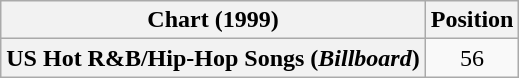<table class="wikitable plainrowheaders" style="text-align:center">
<tr>
<th scope="col">Chart (1999)</th>
<th scope="col">Position</th>
</tr>
<tr>
<th scope="row">US Hot R&B/Hip-Hop Songs (<em>Billboard</em>)</th>
<td>56</td>
</tr>
</table>
